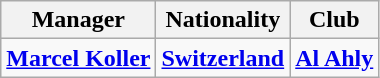<table class="wikitable">
<tr>
<th>Manager</th>
<th>Nationality</th>
<th>Club</th>
</tr>
<tr>
<td><strong><a href='#'>Marcel Koller</a></strong></td>
<td><strong><a href='#'>Switzerland</a></strong></td>
<td><strong><a href='#'>Al Ahly</a></strong></td>
</tr>
</table>
